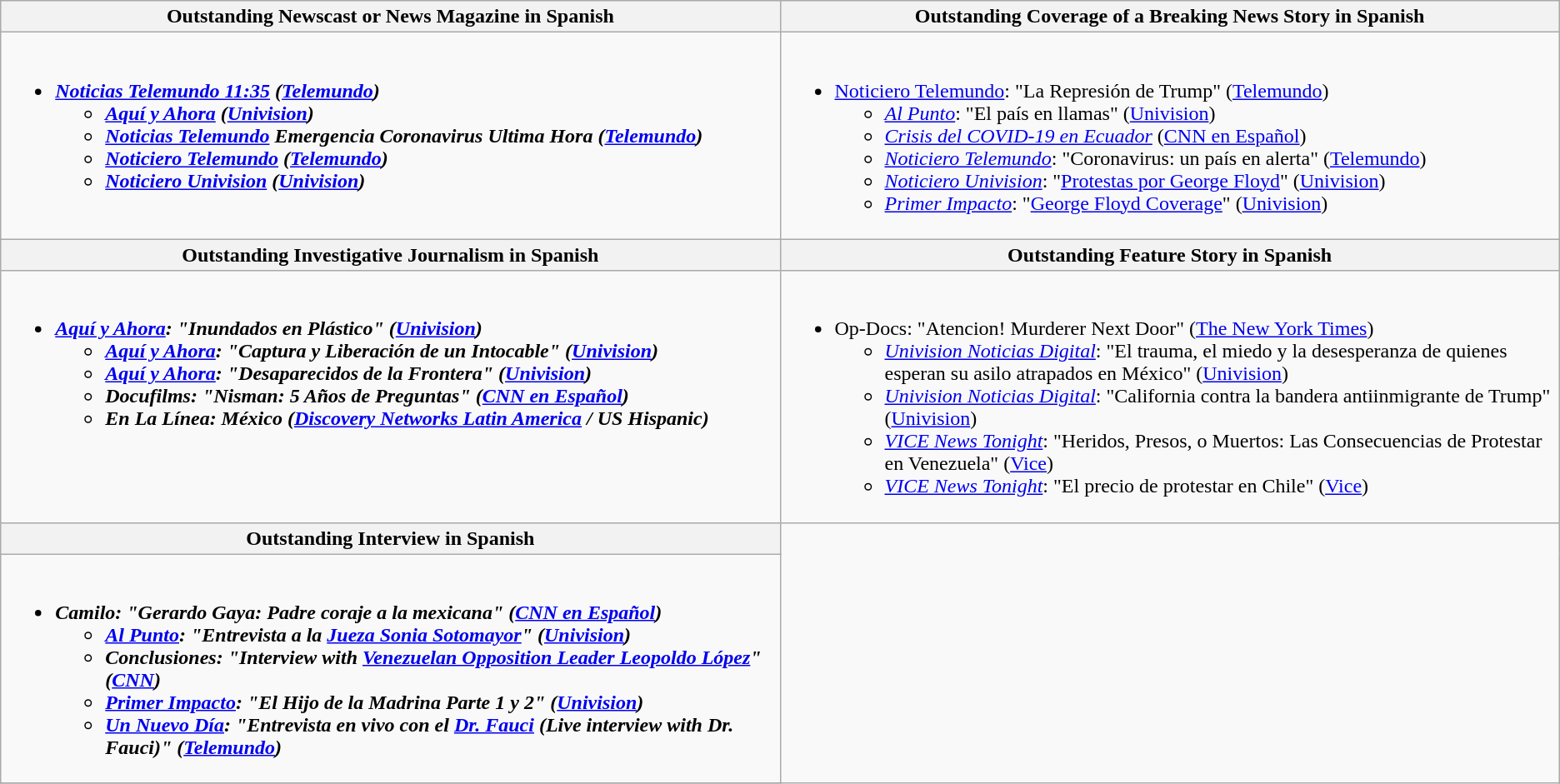<table class=wikitable>
<tr>
<th style="width:50%">Outstanding Newscast or News Magazine in Spanish</th>
<th style="width:50%">Outstanding Coverage of a Breaking News Story in Spanish</th>
</tr>
<tr>
<td valign="top"><br><ul><li><strong><em><a href='#'>Noticias Telemundo 11:35</a><em> (<a href='#'>Telemundo</a>)<strong><ul><li></em><a href='#'>Aquí y Ahora</a><em> (<a href='#'>Univision</a>)</li><li></em><a href='#'>Noticias Telemundo</a> Emergencia Coronavirus Ultima Hora<em> (<a href='#'>Telemundo</a>)</li><li></em><a href='#'>Noticiero Telemundo</a><em> (<a href='#'>Telemundo</a>)</li><li></em><a href='#'>Noticiero Univision</a><em> (<a href='#'>Univision</a>)</li></ul></li></ul></td>
<td valign="top"><br><ul><li></em></strong><a href='#'>Noticiero Telemundo</a></em>: "La Represión de Trump" (<a href='#'>Telemundo</a>)</strong><ul><li><em><a href='#'>Al Punto</a></em>: "El país en llamas" (<a href='#'>Univision</a>)</li><li><em><a href='#'>Crisis del COVID-19 en Ecuador</a></em> (<a href='#'>CNN en Español</a>)</li><li><em><a href='#'>Noticiero Telemundo</a></em>: "Coronavirus: un país en alerta" (<a href='#'>Telemundo</a>)</li><li><em><a href='#'>Noticiero Univision</a></em>: "<a href='#'>Protestas por George Floyd</a>" (<a href='#'>Univision</a>)</li><li><em><a href='#'>Primer Impacto</a></em>: "<a href='#'>George Floyd Coverage</a>" (<a href='#'>Univision</a>)</li></ul></li></ul></td>
</tr>
<tr>
<th style="width:50%">Outstanding Investigative Journalism in Spanish</th>
<th style="width:50%">Outstanding Feature Story in Spanish</th>
</tr>
<tr>
<td valign="top"><br><ul><li><strong><em><a href='#'>Aquí y Ahora</a><em>: "Inundados en Plástico" (<a href='#'>Univision</a>)<strong><ul><li></em><a href='#'>Aquí y Ahora</a><em>: "Captura y Liberación de un Intocable" (<a href='#'>Univision</a>)</li><li></em><a href='#'>Aquí y Ahora</a><em>: "Desaparecidos de la Frontera" (<a href='#'>Univision</a>)</li><li></em>Docufilms<em>: "Nisman: 5 Años de Preguntas" (<a href='#'>CNN en Español</a>)</li><li></em>En La Línea: México<em> (<a href='#'>Discovery Networks Latin America</a> / US Hispanic)</li></ul></li></ul></td>
<td valign="top"><br><ul><li></em></strong>Op-Docs</em>: "Atencion! Murderer Next Door" (<a href='#'>The New York Times</a>)</strong><ul><li><em><a href='#'>Univision Noticias Digital</a></em>: "El trauma, el miedo y la desesperanza de quienes esperan su asilo atrapados en México" (<a href='#'>Univision</a>)</li><li><em><a href='#'>Univision Noticias Digital</a></em>: "California contra la bandera antiinmigrante de Trump" (<a href='#'>Univision</a>)</li><li><em><a href='#'>VICE News Tonight</a></em>: "Heridos, Presos, o Muertos: Las Consecuencias de Protestar en Venezuela" (<a href='#'>Vice</a>)</li><li><em><a href='#'>VICE News Tonight</a></em>: "El precio de protestar en Chile" (<a href='#'>Vice</a>)</li></ul></li></ul></td>
</tr>
<tr>
<th style="width:50%">Outstanding Interview in Spanish</th>
</tr>
<tr>
<td valign="top"><br><ul><li><strong><em>Camilo<em>: "Gerardo Gaya: Padre coraje a la mexicana" (<a href='#'>CNN en Español</a>)<strong><ul><li></em><a href='#'>Al Punto</a><em>: "Entrevista a la <a href='#'>Jueza Sonia Sotomayor</a>" (<a href='#'>Univision</a>)</li><li></em>Conclusiones<em>: "Interview with <a href='#'>Venezuelan Opposition Leader Leopoldo López</a>" (<a href='#'>CNN</a>)</li><li></em><a href='#'>Primer Impacto</a><em>: "El Hijo de la Madrina Parte 1 y 2" (<a href='#'>Univision</a>)</li><li></em><a href='#'>Un Nuevo Día</a><em>: "Entrevista en vivo con el <a href='#'>Dr. Fauci</a> (Live interview with Dr. Fauci)" (<a href='#'>Telemundo</a>)</li></ul></li></ul></td>
</tr>
<tr>
</tr>
</table>
